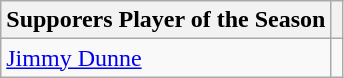<table class="wikitable">
<tr>
<th>Supporers Player of the Season</th>
<th></th>
</tr>
<tr>
<td> <a href='#'>Jimmy Dunne</a></td>
<td align="center"></td>
</tr>
</table>
